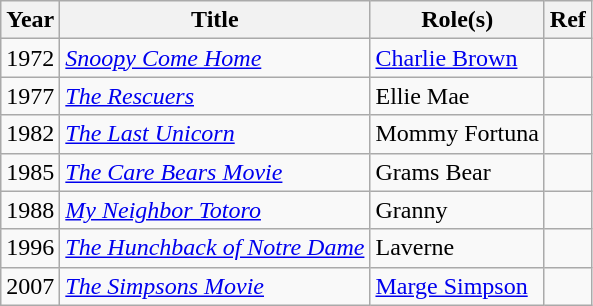<table class="wikitable plainrowheaders sortable">
<tr>
<th scope="col">Year</th>
<th scope="col">Title</th>
<th scope="col">Role(s)</th>
<th scope="col" class="unsortable">Ref</th>
</tr>
<tr>
<td>1972</td>
<td><em><a href='#'>Snoopy Come Home</a></em></td>
<td><a href='#'>Charlie Brown</a></td>
<td></td>
</tr>
<tr>
<td>1977</td>
<td><em><a href='#'>The Rescuers</a></em></td>
<td>Ellie Mae</td>
<td></td>
</tr>
<tr>
<td>1982</td>
<td><em><a href='#'>The Last Unicorn</a></em></td>
<td>Mommy Fortuna</td>
<td></td>
</tr>
<tr>
<td>1985</td>
<td><em><a href='#'>The Care Bears Movie</a></em></td>
<td>Grams Bear</td>
<td></td>
</tr>
<tr>
<td>1988</td>
<td><em><a href='#'>My Neighbor Totoro</a></em></td>
<td>Granny</td>
<td></td>
</tr>
<tr>
<td>1996</td>
<td><em><a href='#'>The Hunchback of Notre Dame</a></em></td>
<td>Laverne</td>
<td></td>
</tr>
<tr>
<td>2007</td>
<td><em><a href='#'>The Simpsons Movie</a></em></td>
<td><a href='#'>Marge Simpson</a></td>
<td></td>
</tr>
</table>
